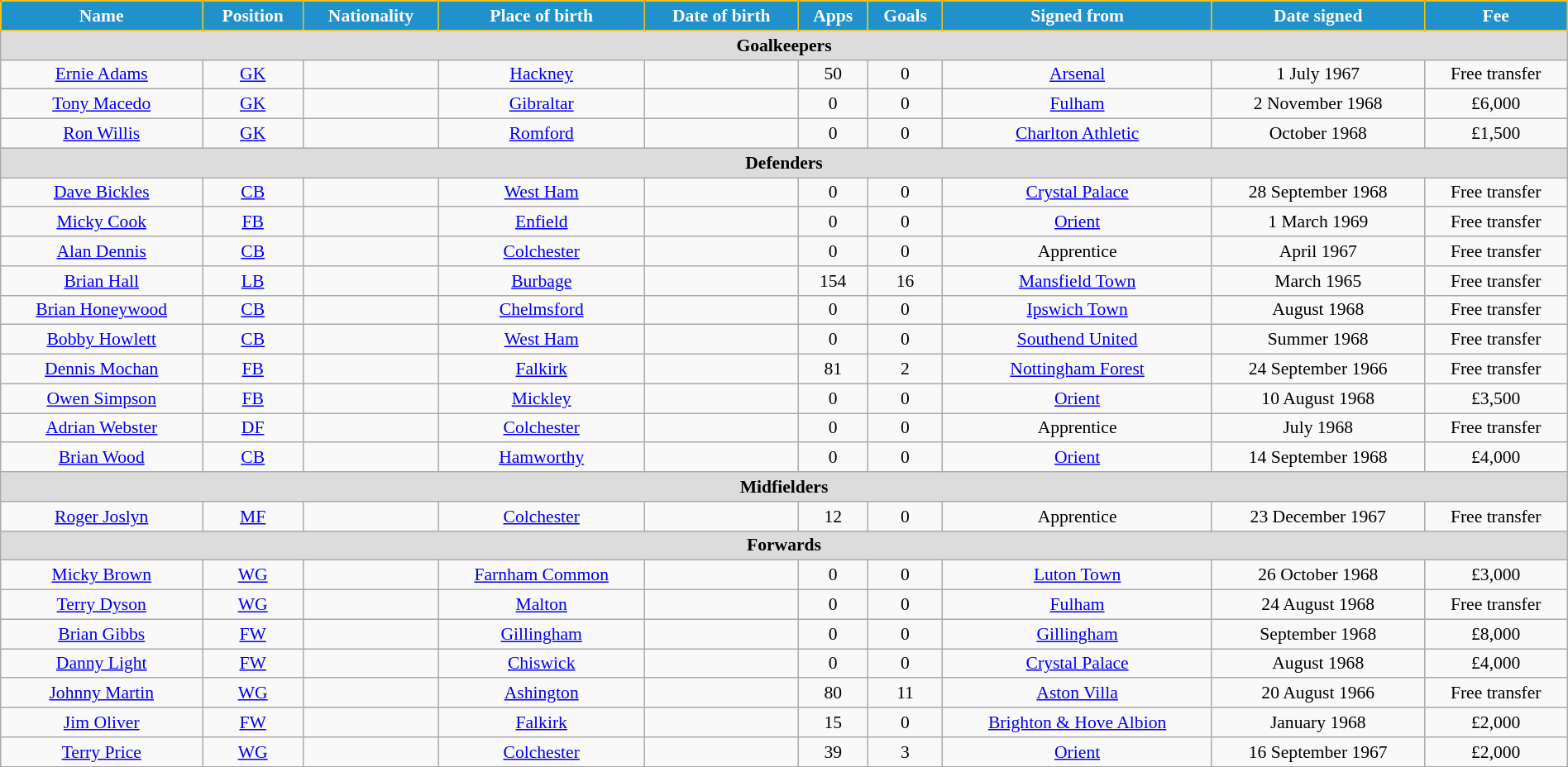<table class="wikitable" style="text-align:center; font-size:90%; width:100%;">
<tr>
<th style="background:#2191CC; color:white; border:1px solid #F7C408; text-align:center;">Name</th>
<th style="background:#2191CC; color:white; border:1px solid #F7C408; text-align:center;">Position</th>
<th style="background:#2191CC; color:white; border:1px solid #F7C408; text-align:center;">Nationality</th>
<th style="background:#2191CC; color:white; border:1px solid #F7C408; text-align:center;">Place of birth</th>
<th style="background:#2191CC; color:white; border:1px solid #F7C408; text-align:center;">Date of birth</th>
<th style="background:#2191CC; color:white; border:1px solid #F7C408; text-align:center;">Apps</th>
<th style="background:#2191CC; color:white; border:1px solid #F7C408; text-align:center;">Goals</th>
<th style="background:#2191CC; color:white; border:1px solid #F7C408; text-align:center;">Signed from</th>
<th style="background:#2191CC; color:white; border:1px solid #F7C408; text-align:center;">Date signed</th>
<th style="background:#2191CC; color:white; border:1px solid #F7C408; text-align:center;">Fee</th>
</tr>
<tr>
<th colspan="12" style="background:#dcdcdc; text-align:center;">Goalkeepers</th>
</tr>
<tr>
<td><a href='#'>Ernie Adams</a></td>
<td><a href='#'>GK</a></td>
<td></td>
<td><a href='#'>Hackney</a></td>
<td></td>
<td>50</td>
<td>0</td>
<td> <a href='#'>Arsenal</a></td>
<td>1 July 1967</td>
<td>Free transfer</td>
</tr>
<tr>
<td><a href='#'>Tony Macedo</a></td>
<td><a href='#'>GK</a></td>
<td></td>
<td><a href='#'>Gibraltar</a></td>
<td></td>
<td>0</td>
<td>0</td>
<td> <a href='#'>Fulham</a></td>
<td>2 November 1968</td>
<td>£6,000</td>
</tr>
<tr>
<td><a href='#'>Ron Willis</a></td>
<td><a href='#'>GK</a></td>
<td></td>
<td><a href='#'>Romford</a></td>
<td></td>
<td>0</td>
<td>0</td>
<td> <a href='#'>Charlton Athletic</a></td>
<td>October 1968</td>
<td>£1,500</td>
</tr>
<tr>
<th colspan="12" style="background:#dcdcdc; text-align:center;">Defenders</th>
</tr>
<tr>
<td><a href='#'>Dave Bickles</a></td>
<td><a href='#'>CB</a></td>
<td></td>
<td><a href='#'>West Ham</a></td>
<td></td>
<td>0</td>
<td>0</td>
<td> <a href='#'>Crystal Palace</a></td>
<td>28 September 1968</td>
<td>Free transfer</td>
</tr>
<tr>
<td><a href='#'>Micky Cook</a></td>
<td><a href='#'>FB</a></td>
<td></td>
<td><a href='#'>Enfield</a></td>
<td></td>
<td>0</td>
<td>0</td>
<td> <a href='#'>Orient</a></td>
<td>1 March 1969</td>
<td>Free transfer</td>
</tr>
<tr>
<td><a href='#'>Alan Dennis</a></td>
<td><a href='#'>CB</a></td>
<td></td>
<td><a href='#'>Colchester</a></td>
<td></td>
<td>0</td>
<td>0</td>
<td>Apprentice</td>
<td>April 1967</td>
<td>Free transfer</td>
</tr>
<tr>
<td><a href='#'>Brian Hall</a></td>
<td><a href='#'>LB</a></td>
<td></td>
<td><a href='#'>Burbage</a></td>
<td></td>
<td>154</td>
<td>16</td>
<td> <a href='#'>Mansfield Town</a></td>
<td>March 1965</td>
<td>Free transfer</td>
</tr>
<tr>
<td><a href='#'>Brian Honeywood</a></td>
<td><a href='#'>CB</a></td>
<td></td>
<td><a href='#'>Chelmsford</a></td>
<td></td>
<td>0</td>
<td>0</td>
<td> <a href='#'>Ipswich Town</a></td>
<td>August 1968</td>
<td>Free transfer</td>
</tr>
<tr>
<td><a href='#'>Bobby Howlett</a></td>
<td><a href='#'>CB</a></td>
<td></td>
<td><a href='#'>West Ham</a></td>
<td></td>
<td>0</td>
<td>0</td>
<td> <a href='#'>Southend United</a></td>
<td>Summer 1968</td>
<td>Free transfer</td>
</tr>
<tr>
<td><a href='#'>Dennis Mochan</a></td>
<td><a href='#'>FB</a></td>
<td></td>
<td><a href='#'>Falkirk</a></td>
<td></td>
<td>81</td>
<td>2</td>
<td> <a href='#'>Nottingham Forest</a></td>
<td>24 September 1966</td>
<td>Free transfer</td>
</tr>
<tr>
<td><a href='#'>Owen Simpson</a></td>
<td><a href='#'>FB</a></td>
<td></td>
<td><a href='#'>Mickley</a></td>
<td></td>
<td>0</td>
<td>0</td>
<td> <a href='#'>Orient</a></td>
<td>10 August 1968</td>
<td>£3,500</td>
</tr>
<tr>
<td><a href='#'>Adrian Webster</a></td>
<td><a href='#'>DF</a></td>
<td></td>
<td><a href='#'>Colchester</a></td>
<td></td>
<td>0</td>
<td>0</td>
<td>Apprentice</td>
<td>July 1968</td>
<td>Free transfer</td>
</tr>
<tr>
<td><a href='#'>Brian Wood</a></td>
<td><a href='#'>CB</a></td>
<td></td>
<td><a href='#'>Hamworthy</a></td>
<td></td>
<td>0</td>
<td>0</td>
<td> <a href='#'>Orient</a></td>
<td>14 September 1968</td>
<td>£4,000</td>
</tr>
<tr>
<th colspan="12" style="background:#dcdcdc; text-align:center;">Midfielders</th>
</tr>
<tr>
<td><a href='#'>Roger Joslyn</a></td>
<td><a href='#'>MF</a></td>
<td></td>
<td><a href='#'>Colchester</a></td>
<td></td>
<td>12</td>
<td>0</td>
<td>Apprentice</td>
<td>23 December 1967</td>
<td>Free transfer</td>
</tr>
<tr>
<th colspan="12" style="background:#dcdcdc; text-align:center;">Forwards</th>
</tr>
<tr>
<td><a href='#'>Micky Brown</a></td>
<td><a href='#'>WG</a></td>
<td></td>
<td><a href='#'>Farnham Common</a></td>
<td></td>
<td>0</td>
<td>0</td>
<td> <a href='#'>Luton Town</a></td>
<td>26 October 1968</td>
<td>£3,000</td>
</tr>
<tr>
<td><a href='#'>Terry Dyson</a></td>
<td><a href='#'>WG</a></td>
<td></td>
<td><a href='#'>Malton</a></td>
<td></td>
<td>0</td>
<td>0</td>
<td> <a href='#'>Fulham</a></td>
<td>24 August 1968</td>
<td>Free transfer</td>
</tr>
<tr>
<td><a href='#'>Brian Gibbs</a></td>
<td><a href='#'>FW</a></td>
<td></td>
<td><a href='#'>Gillingham</a></td>
<td></td>
<td>0</td>
<td>0</td>
<td> <a href='#'>Gillingham</a></td>
<td>September 1968</td>
<td>£8,000</td>
</tr>
<tr>
<td><a href='#'>Danny Light</a></td>
<td><a href='#'>FW</a></td>
<td></td>
<td><a href='#'>Chiswick</a></td>
<td></td>
<td>0</td>
<td>0</td>
<td> <a href='#'>Crystal Palace</a></td>
<td>August 1968</td>
<td>£4,000</td>
</tr>
<tr>
<td><a href='#'>Johnny Martin</a></td>
<td><a href='#'>WG</a></td>
<td></td>
<td><a href='#'>Ashington</a></td>
<td></td>
<td>80</td>
<td>11</td>
<td> <a href='#'>Aston Villa</a></td>
<td>20 August 1966</td>
<td>Free transfer</td>
</tr>
<tr>
<td><a href='#'>Jim Oliver</a></td>
<td><a href='#'>FW</a></td>
<td></td>
<td><a href='#'>Falkirk</a></td>
<td></td>
<td>15</td>
<td>0</td>
<td> <a href='#'>Brighton & Hove Albion</a></td>
<td>January 1968</td>
<td>£2,000</td>
</tr>
<tr>
<td><a href='#'>Terry Price</a></td>
<td><a href='#'>WG</a></td>
<td></td>
<td><a href='#'>Colchester</a></td>
<td></td>
<td>39</td>
<td>3</td>
<td> <a href='#'>Orient</a></td>
<td>16 September 1967</td>
<td>£2,000</td>
</tr>
</table>
